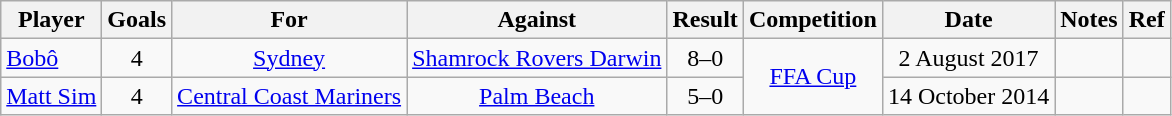<table class="wikitable" style="text-align:center;">
<tr>
<th>Player</th>
<th>Goals</th>
<th>For</th>
<th>Against</th>
<th>Result</th>
<th>Competition</th>
<th>Date</th>
<th>Notes</th>
<th>Ref</th>
</tr>
<tr>
<td align="left"><a href='#'>Bobô</a></td>
<td>4</td>
<td><a href='#'>Sydney</a></td>
<td><a href='#'>Shamrock Rovers Darwin</a></td>
<td>8–0</td>
<td rowspan="2"><a href='#'>FFA Cup</a></td>
<td>2 August 2017</td>
<td></td>
<td></td>
</tr>
<tr>
<td align=left><a href='#'>Matt Sim</a></td>
<td>4</td>
<td><a href='#'>Central Coast Mariners</a></td>
<td><a href='#'>Palm Beach</a></td>
<td>5–0</td>
<td>14 October 2014</td>
<td></td>
<td></td>
</tr>
</table>
